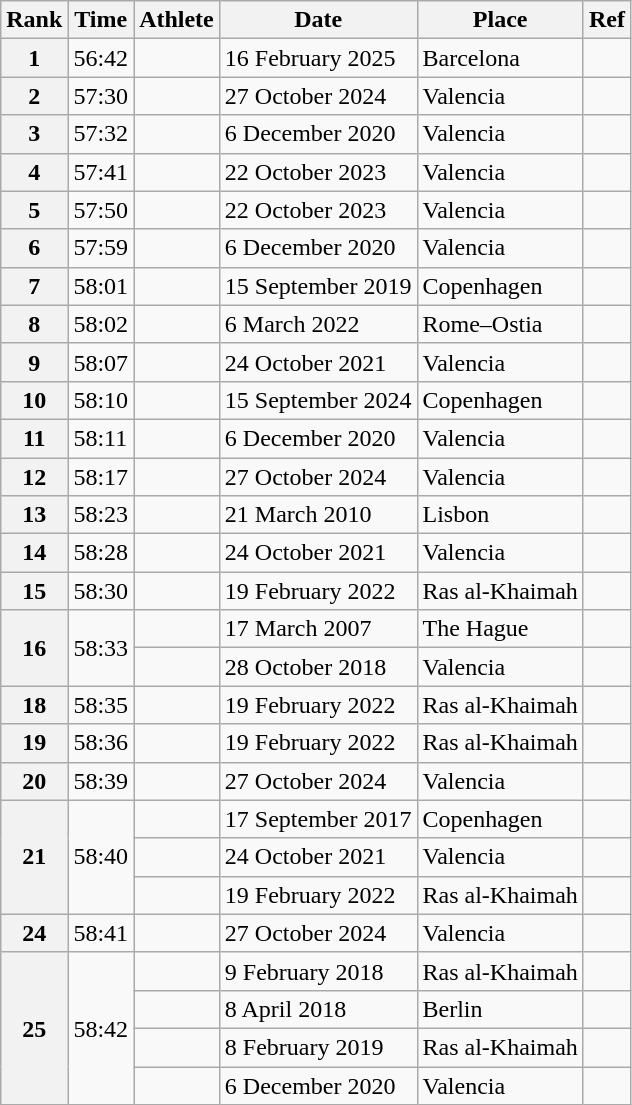<table class="wikitable sortable">
<tr>
<th>Rank</th>
<th>Time</th>
<th>Athlete</th>
<th>Date</th>
<th>Place</th>
<th>Ref</th>
</tr>
<tr>
<th>1</th>
<td>56:42</td>
<td></td>
<td>16 February 2025</td>
<td>Barcelona</td>
<td></td>
</tr>
<tr>
<th>2</th>
<td>57:30</td>
<td></td>
<td>27 October 2024</td>
<td>Valencia</td>
<td></td>
</tr>
<tr>
<th>3</th>
<td>57:32</td>
<td></td>
<td>6 December 2020</td>
<td>Valencia</td>
<td></td>
</tr>
<tr>
<th>4</th>
<td>57:41</td>
<td></td>
<td>22 October 2023</td>
<td>Valencia</td>
<td></td>
</tr>
<tr>
<th>5</th>
<td>57:50</td>
<td></td>
<td>22 October 2023</td>
<td>Valencia</td>
<td></td>
</tr>
<tr>
<th>6</th>
<td>57:59</td>
<td></td>
<td>6 December 2020</td>
<td>Valencia</td>
<td></td>
</tr>
<tr>
<th>7</th>
<td>58:01</td>
<td></td>
<td>15 September 2019</td>
<td>Copenhagen</td>
<td></td>
</tr>
<tr>
<th>8</th>
<td>58:02</td>
<td></td>
<td>6 March 2022</td>
<td>Rome–Ostia</td>
<td></td>
</tr>
<tr>
<th>9</th>
<td>58:07</td>
<td></td>
<td>24 October 2021</td>
<td>Valencia</td>
<td></td>
</tr>
<tr>
<th>10</th>
<td>58:10</td>
<td></td>
<td>15 September 2024</td>
<td>Copenhagen</td>
<td></td>
</tr>
<tr>
<th>11</th>
<td>58:11</td>
<td></td>
<td>6 December 2020</td>
<td>Valencia</td>
<td></td>
</tr>
<tr>
<th>12</th>
<td>58:17</td>
<td></td>
<td>27 October 2024</td>
<td>Valencia</td>
<td></td>
</tr>
<tr>
<th>13</th>
<td>58:23</td>
<td></td>
<td>21 March 2010</td>
<td>Lisbon</td>
<td></td>
</tr>
<tr>
<th>14</th>
<td>58:28</td>
<td></td>
<td>24 October 2021</td>
<td>Valencia</td>
<td></td>
</tr>
<tr>
<th>15</th>
<td>58:30</td>
<td></td>
<td>19 February 2022</td>
<td>Ras al-Khaimah</td>
<td></td>
</tr>
<tr>
<th rowspan="2">16</th>
<td rowspan="2">58:33</td>
<td></td>
<td>17 March 2007</td>
<td>The Hague</td>
<td></td>
</tr>
<tr>
<td></td>
<td>28 October 2018</td>
<td>Valencia</td>
<td></td>
</tr>
<tr>
<th>18</th>
<td>58:35</td>
<td></td>
<td>19 February 2022</td>
<td>Ras al-Khaimah</td>
<td></td>
</tr>
<tr>
<th>19</th>
<td>58:36</td>
<td></td>
<td>19 February 2022</td>
<td>Ras al-Khaimah</td>
<td></td>
</tr>
<tr>
<th>20</th>
<td>58:39</td>
<td></td>
<td>27 October 2024</td>
<td>Valencia</td>
<td></td>
</tr>
<tr>
<th rowspan="3">21</th>
<td rowspan="3">58:40</td>
<td></td>
<td>17 September 2017</td>
<td>Copenhagen</td>
<td></td>
</tr>
<tr>
<td></td>
<td>24 October 2021</td>
<td>Valencia</td>
<td></td>
</tr>
<tr>
<td></td>
<td>19 February 2022</td>
<td>Ras al-Khaimah</td>
<td></td>
</tr>
<tr>
<th>24</th>
<td>58:41</td>
<td></td>
<td>27 October 2024</td>
<td>Valencia</td>
<td></td>
</tr>
<tr>
<th rowspan="4">25</th>
<td rowspan="4">58:42</td>
<td></td>
<td>9 February 2018</td>
<td>Ras al-Khaimah</td>
<td></td>
</tr>
<tr>
<td></td>
<td>8 April 2018</td>
<td>Berlin</td>
<td></td>
</tr>
<tr>
<td></td>
<td>8 February 2019</td>
<td>Ras al-Khaimah</td>
<td></td>
</tr>
<tr>
<td></td>
<td>6 December 2020</td>
<td>Valencia</td>
<td></td>
</tr>
</table>
